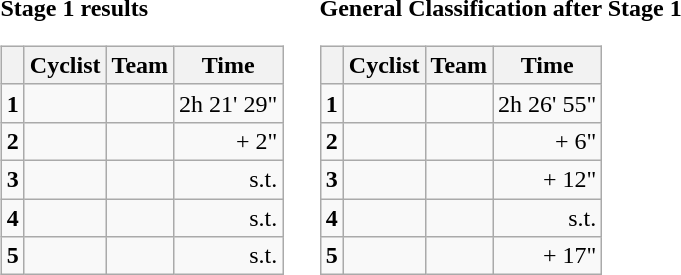<table>
<tr>
<td><strong>Stage 1 results</strong><br><table class="wikitable">
<tr>
<th></th>
<th>Cyclist</th>
<th>Team</th>
<th>Time</th>
</tr>
<tr>
<td><strong>1</strong></td>
<td></td>
<td></td>
<td align="right">2h 21' 29"</td>
</tr>
<tr>
<td><strong>2</strong></td>
<td></td>
<td></td>
<td align="right">+ 2"</td>
</tr>
<tr>
<td><strong>3</strong></td>
<td></td>
<td></td>
<td align="right">s.t.</td>
</tr>
<tr>
<td><strong>4</strong></td>
<td></td>
<td></td>
<td align="right">s.t.</td>
</tr>
<tr>
<td><strong>5</strong></td>
<td></td>
<td></td>
<td align="right">s.t.</td>
</tr>
</table>
</td>
<td></td>
<td><strong>General Classification after Stage 1</strong><br><table class="wikitable">
<tr>
<th></th>
<th>Cyclist</th>
<th>Team</th>
<th>Time</th>
</tr>
<tr>
<td><strong>1</strong></td>
<td></td>
<td></td>
<td align="right">2h 26' 55"</td>
</tr>
<tr>
<td><strong>2</strong></td>
<td></td>
<td></td>
<td align="right">+ 6"</td>
</tr>
<tr>
<td><strong>3</strong></td>
<td></td>
<td></td>
<td align="right">+ 12"</td>
</tr>
<tr>
<td><strong>4</strong></td>
<td></td>
<td></td>
<td align="right">s.t.</td>
</tr>
<tr>
<td><strong>5</strong></td>
<td></td>
<td></td>
<td align="right">+ 17"</td>
</tr>
</table>
</td>
</tr>
</table>
